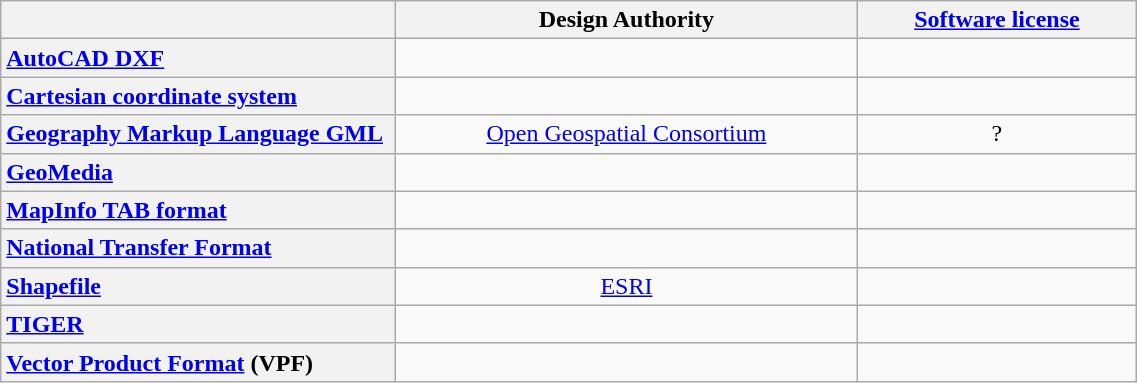<table style="text-align: center; width: 60%" class="wikitable sortable">
<tr>
<th style="width:16em"></th>
<th>Design Authority</th>
<th><a href='#'>Software license</a></th>
</tr>
<tr>
<th style="text-align:left"><a href='#'>AutoCAD DXF</a></th>
<td></td>
<td></td>
</tr>
<tr>
<th style="text-align:left"><a href='#'>Cartesian coordinate system</a></th>
<td></td>
<td></td>
</tr>
<tr>
<th style="text-align:left"><a href='#'>Geography Markup Language GML</a></th>
<td><a href='#'>Open Geospatial Consortium</a></td>
<td>?</td>
</tr>
<tr>
<th style="text-align:left"><a href='#'>GeoMedia</a></th>
<td></td>
<td></td>
</tr>
<tr>
<th style="text-align:left"><a href='#'>MapInfo TAB format</a></th>
<td></td>
<td></td>
</tr>
<tr>
<th style="text-align:left"><a href='#'>National Transfer Format</a></th>
<td></td>
<td></td>
</tr>
<tr>
<th style="text-align:left"><a href='#'>Shapefile</a></th>
<td><a href='#'>ESRI</a></td>
<td></td>
</tr>
<tr>
<th style="text-align:left"><a href='#'>TIGER</a></th>
<td></td>
<td></td>
</tr>
<tr>
<th style="text-align:left"><a href='#'>Vector Product Format</a> (VPF)</th>
<td></td>
<td></td>
</tr>
</table>
